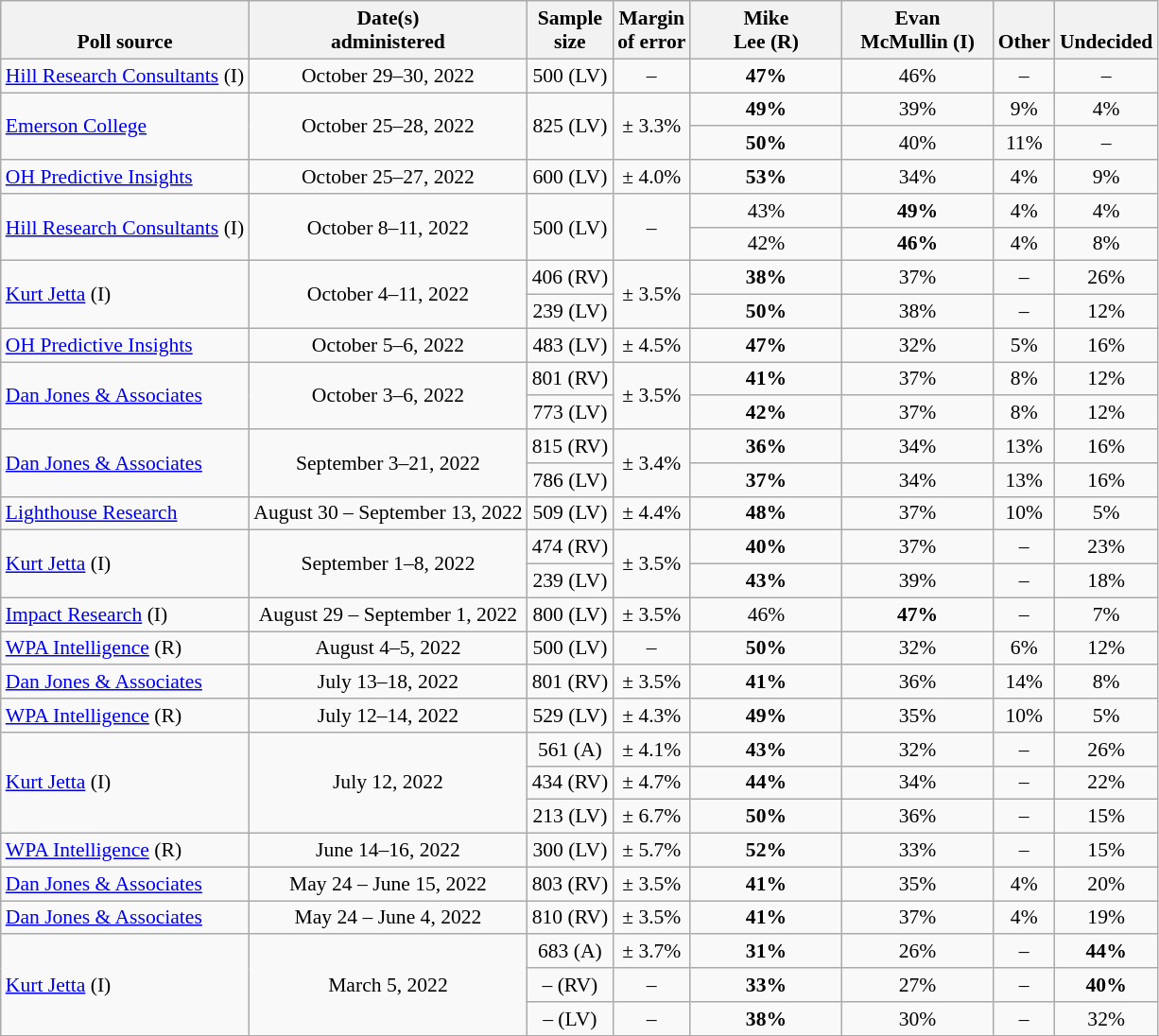<table class="wikitable" style="font-size:90%;text-align:center;">
<tr valign=bottom>
<th>Poll source</th>
<th>Date(s)<br>administered</th>
<th>Sample<br>size</th>
<th>Margin<br>of error</th>
<th style="width:100px;">Mike<br>Lee (R)</th>
<th style="width:100px;">Evan<br>McMullin (I)</th>
<th>Other</th>
<th>Undecided</th>
</tr>
<tr>
<td style="text-align:left;"><a href='#'>Hill Research Consultants</a> (I)</td>
<td>October 29–30, 2022</td>
<td>500 (LV)</td>
<td>–</td>
<td><strong>47%</strong></td>
<td>46%</td>
<td>–</td>
<td>–</td>
</tr>
<tr>
<td style="text-align:left;"rowspan="2"><a href='#'>Emerson College</a></td>
<td rowspan="2">October 25–28, 2022</td>
<td rowspan="2">825 (LV)</td>
<td rowspan="2">± 3.3%</td>
<td><strong>49%</strong></td>
<td>39%</td>
<td>9%</td>
<td>4%</td>
</tr>
<tr>
<td><strong>50%</strong></td>
<td>40%</td>
<td>11%</td>
<td>–</td>
</tr>
<tr>
<td style="text-align:left;"><a href='#'>OH Predictive Insights</a></td>
<td>October 25–27, 2022</td>
<td>600 (LV)</td>
<td>± 4.0%</td>
<td><strong>53%</strong></td>
<td>34%</td>
<td>4%</td>
<td>9%</td>
</tr>
<tr>
<td style="text-align:left;" rowspan="2"><a href='#'>Hill Research Consultants</a> (I)</td>
<td rowspan="2">October 8–11, 2022</td>
<td rowspan="2">500 (LV)</td>
<td rowspan="2">–</td>
<td>43%</td>
<td><strong>49%</strong></td>
<td>4%</td>
<td>4%</td>
</tr>
<tr>
<td>42%</td>
<td><strong>46%</strong></td>
<td>4%</td>
<td>8%</td>
</tr>
<tr>
<td style="text-align:left;" rowspan="2"><a href='#'>Kurt Jetta</a> (I)</td>
<td rowspan="2">October 4–11, 2022</td>
<td>406 (RV)</td>
<td rowspan="2">± 3.5%</td>
<td><strong>38%</strong></td>
<td>37%</td>
<td>–</td>
<td>26%</td>
</tr>
<tr>
<td>239 (LV)</td>
<td><strong>50%</strong></td>
<td>38%</td>
<td>–</td>
<td>12%</td>
</tr>
<tr>
<td style="text-align:left;"><a href='#'>OH Predictive Insights</a></td>
<td>October 5–6, 2022</td>
<td>483 (LV)</td>
<td>± 4.5%</td>
<td><strong>47%</strong></td>
<td>32%</td>
<td>5%</td>
<td>16%</td>
</tr>
<tr>
<td style="text-align:left;" rowspan="2"><a href='#'>Dan Jones & Associates</a></td>
<td rowspan="2">October 3–6, 2022</td>
<td>801 (RV)</td>
<td rowspan="2">± 3.5%</td>
<td><strong>41%</strong></td>
<td>37%</td>
<td>8%</td>
<td>12%</td>
</tr>
<tr>
<td>773 (LV)</td>
<td><strong>42%</strong></td>
<td>37%</td>
<td>8%</td>
<td>12%</td>
</tr>
<tr>
<td style="text-align:left;" rowspan="2"><a href='#'>Dan Jones & Associates</a></td>
<td rowspan="2">September 3–21, 2022</td>
<td>815 (RV)</td>
<td rowspan="2">± 3.4%</td>
<td><strong>36%</strong></td>
<td>34%</td>
<td>13%</td>
<td>16%</td>
</tr>
<tr>
<td>786 (LV)</td>
<td><strong>37%</strong></td>
<td>34%</td>
<td>13%</td>
<td>16%</td>
</tr>
<tr>
<td style="text-align:left;"><a href='#'>Lighthouse Research</a></td>
<td>August 30 – September 13, 2022</td>
<td>509 (LV)</td>
<td>± 4.4%</td>
<td><strong>48%</strong></td>
<td>37%</td>
<td>10%</td>
<td>5%</td>
</tr>
<tr>
<td style="text-align:left;" rowspan="2"><a href='#'>Kurt Jetta</a> (I)</td>
<td rowspan="2">September 1–8, 2022</td>
<td>474 (RV)</td>
<td rowspan="2">± 3.5%</td>
<td><strong>40%</strong></td>
<td>37%</td>
<td>–</td>
<td>23%</td>
</tr>
<tr>
<td>239 (LV)</td>
<td><strong>43%</strong></td>
<td>39%</td>
<td>–</td>
<td>18%</td>
</tr>
<tr>
<td style="text-align:left;"><a href='#'>Impact Research</a> (I)</td>
<td>August 29 – September 1, 2022</td>
<td>800 (LV)</td>
<td>± 3.5%</td>
<td>46%</td>
<td><strong>47%</strong></td>
<td>–</td>
<td>7%</td>
</tr>
<tr>
<td style="text-align:left;"><a href='#'>WPA Intelligence</a> (R)</td>
<td>August 4–5, 2022</td>
<td>500 (LV)</td>
<td>–</td>
<td><strong>50%</strong></td>
<td>32%</td>
<td>6%</td>
<td>12%</td>
</tr>
<tr>
<td style="text-align:left;"><a href='#'>Dan Jones & Associates</a></td>
<td>July 13–18, 2022</td>
<td>801 (RV)</td>
<td>± 3.5%</td>
<td><strong>41%</strong></td>
<td>36%</td>
<td>14%</td>
<td>8%</td>
</tr>
<tr>
<td style="text-align:left;"><a href='#'>WPA Intelligence</a> (R)</td>
<td>July 12–14, 2022</td>
<td>529 (LV)</td>
<td>± 4.3%</td>
<td><strong>49%</strong></td>
<td>35%</td>
<td>10%</td>
<td>5%</td>
</tr>
<tr>
<td style="text-align:left;" rowspan="3"><a href='#'>Kurt Jetta</a> (I)</td>
<td rowspan="3">July 12, 2022</td>
<td>561 (A)</td>
<td>± 4.1%</td>
<td><strong>43%</strong></td>
<td>32%</td>
<td>–</td>
<td>26%</td>
</tr>
<tr>
<td>434 (RV)</td>
<td>± 4.7%</td>
<td><strong>44%</strong></td>
<td>34%</td>
<td>–</td>
<td>22%</td>
</tr>
<tr>
<td>213 (LV)</td>
<td>± 6.7%</td>
<td><strong>50%</strong></td>
<td>36%</td>
<td>–</td>
<td>15%</td>
</tr>
<tr>
<td style="text-align:left;"><a href='#'>WPA Intelligence</a> (R)</td>
<td>June 14–16, 2022</td>
<td>300 (LV)</td>
<td>± 5.7%</td>
<td><strong>52%</strong></td>
<td>33%</td>
<td>–</td>
<td>15%</td>
</tr>
<tr>
<td style="text-align:left;"><a href='#'>Dan Jones & Associates</a></td>
<td>May 24 – June 15, 2022</td>
<td>803 (RV)</td>
<td>± 3.5%</td>
<td><strong>41%</strong></td>
<td>35%</td>
<td>4%</td>
<td>20%</td>
</tr>
<tr>
<td style="text-align:left;"><a href='#'>Dan Jones & Associates</a></td>
<td>May 24 – June 4, 2022</td>
<td>810 (RV)</td>
<td>± 3.5%</td>
<td><strong>41%</strong></td>
<td>37%</td>
<td>4%</td>
<td>19%</td>
</tr>
<tr>
<td style="text-align:left;" rowspan="3"><a href='#'>Kurt Jetta</a> (I)</td>
<td rowspan="3">March 5, 2022</td>
<td>683 (A)</td>
<td>± 3.7%</td>
<td><strong>31%</strong></td>
<td>26%</td>
<td>–</td>
<td><strong>44%</strong></td>
</tr>
<tr>
<td>– (RV)</td>
<td>–</td>
<td><strong>33%</strong></td>
<td>27%</td>
<td>–</td>
<td><strong>40%</strong></td>
</tr>
<tr>
<td>– (LV)</td>
<td>–</td>
<td><strong>38%</strong></td>
<td>30%</td>
<td>–</td>
<td>32%</td>
</tr>
</table>
